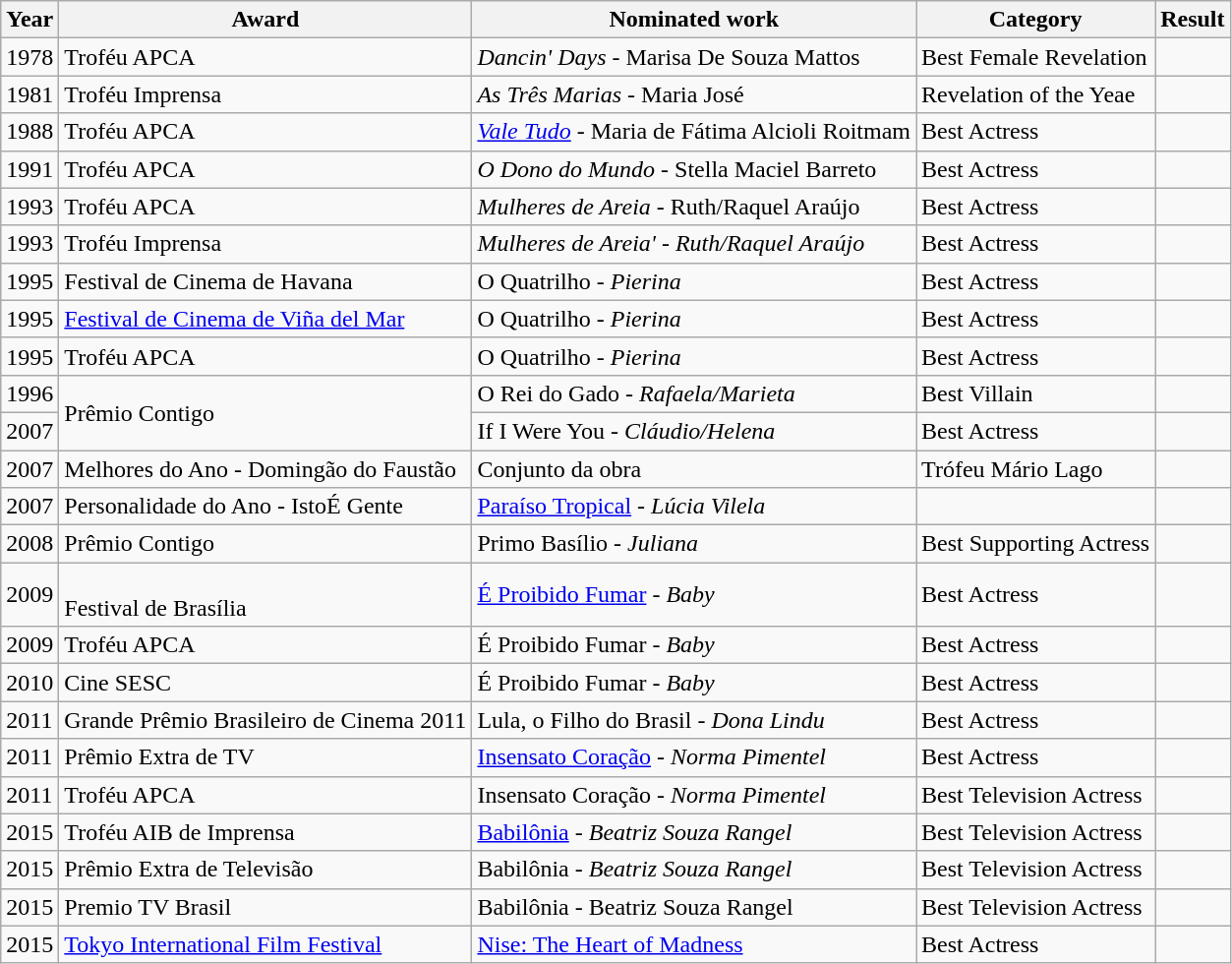<table class="wikitable">
<tr>
<th>Year</th>
<th>Award</th>
<th>Nominated work</th>
<th>Category</th>
<th>Result</th>
</tr>
<tr>
<td>1978</td>
<td>Troféu APCA</td>
<td><em>Dancin' Days</em> - Marisa De Souza Mattos</td>
<td>Best Female Revelation</td>
<td></td>
</tr>
<tr>
<td>1981</td>
<td>Troféu Imprensa</td>
<td><em>As Três Marias </em> - Maria José</td>
<td>Revelation of the Yeae</td>
<td></td>
</tr>
<tr>
<td>1988</td>
<td>Troféu APCA</td>
<td><em><a href='#'>Vale Tudo</a></em> - Maria de Fátima Alcioli Roitmam</td>
<td>Best Actress</td>
<td></td>
</tr>
<tr>
<td>1991</td>
<td>Troféu APCA</td>
<td><em>O Dono do Mundo</em> - Stella Maciel Barreto</td>
<td>Best Actress</td>
<td></td>
</tr>
<tr>
<td>1993</td>
<td>Troféu APCA</td>
<td><em>Mulheres de Areia</em> - Ruth/Raquel Araújo</td>
<td>Best Actress</td>
<td></td>
</tr>
<tr>
<td>1993</td>
<td>Troféu Imprensa</td>
<td><em>Mulheres de Areia' - Ruth/Raquel Araújo</td>
<td>Best Actress</td>
<td></td>
</tr>
<tr>
<td>1995</td>
<td>Festival de Cinema de Havana</td>
<td></em>O Quatrilho<em> - Pierina</td>
<td>Best Actress</td>
<td></td>
</tr>
<tr>
<td>1995</td>
<td><a href='#'>Festival de Cinema de Viña del Mar</a></td>
<td></em>O Quatrilho<em> - Pierina</td>
<td>Best Actress</td>
<td></td>
</tr>
<tr>
<td>1995</td>
<td>Troféu APCA</td>
<td></em>O Quatrilho<em> - Pierina</td>
<td>Best Actress</td>
<td></td>
</tr>
<tr>
<td>1996</td>
<td rowspan="2">Prêmio Contigo</td>
<td></em>O Rei do Gado<em> - Rafaela/Marieta</td>
<td>Best Villain</td>
<td></td>
</tr>
<tr>
<td>2007</td>
<td></em>If I Were You<em> - Cláudio/Helena</td>
<td>Best Actress</td>
<td></td>
</tr>
<tr>
<td>2007</td>
<td>Melhores do Ano - Domingão do Faustão</td>
<td>Conjunto da obra</td>
<td>Trófeu Mário Lago</td>
<td></td>
</tr>
<tr>
<td>2007</td>
<td>Personalidade do Ano - IstoÉ Gente</td>
<td></em><a href='#'>Paraíso Tropical</a><em> - Lúcia Vilela</td>
<td></td>
<td></td>
</tr>
<tr>
<td>2008</td>
<td>Prêmio Contigo</td>
<td></em>Primo Basílio<em> - Juliana</td>
<td>Best Supporting Actress</td>
<td></td>
</tr>
<tr>
<td>2009</td>
<td><br>Festival de Brasília</td>
<td></em><a href='#'>É Proibido Fumar</a><em> - Baby</td>
<td>Best Actress</td>
<td></td>
</tr>
<tr>
<td>2009</td>
<td>Troféu APCA</td>
<td></em>É Proibido Fumar<em> - Baby</td>
<td>Best Actress</td>
<td></td>
</tr>
<tr>
<td>2010</td>
<td>Cine SESC</td>
<td></em>É Proibido Fumar<em> - Baby</td>
<td>Best Actress</td>
<td></td>
</tr>
<tr>
<td>2011</td>
<td>Grande Prêmio Brasileiro de Cinema 2011</td>
<td></em>Lula, o Filho do Brasil<em> - Dona Lindu</td>
<td>Best Actress</td>
<td></td>
</tr>
<tr>
<td>2011</td>
<td>Prêmio Extra de TV</td>
<td></em><a href='#'>Insensato Coração</a><em> - Norma Pimentel</td>
<td>Best Actress</td>
<td></td>
</tr>
<tr>
<td>2011</td>
<td>Troféu APCA</td>
<td></em>Insensato Coração<em> - Norma Pimentel</td>
<td>Best Television Actress</td>
<td></td>
</tr>
<tr>
<td>2015</td>
<td>Troféu AIB de Imprensa</td>
<td></em><a href='#'>Babilônia</a><em> - Beatriz Souza Rangel</td>
<td>Best Television Actress</td>
<td></td>
</tr>
<tr>
<td>2015</td>
<td>Prêmio Extra de Televisão</td>
<td></em>Babilônia<em> - Beatriz Souza Rangel</td>
<td>Best Television Actress</td>
<td></td>
</tr>
<tr>
<td>2015</td>
<td>Premio TV Brasil</td>
<td>Babilônia - Beatriz Souza Rangel</td>
<td>Best Television Actress</td>
<td></td>
</tr>
<tr>
<td>2015</td>
<td><a href='#'>Tokyo International Film Festival</a></td>
<td></em><a href='#'>Nise: The Heart of Madness</a><em></td>
<td>Best Actress</td>
<td></td>
</tr>
</table>
